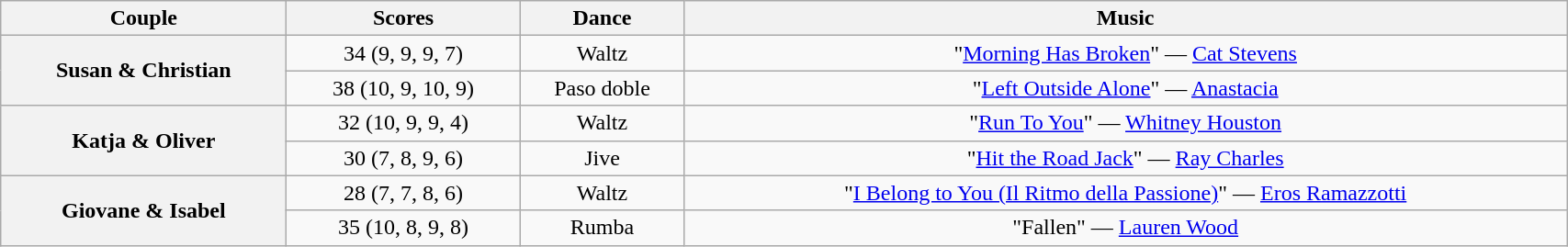<table class="wikitable sortable" style="text-align:center; width:90%">
<tr>
<th scope="col">Couple</th>
<th scope="col">Scores</th>
<th scope="col" class="unsortable">Dance</th>
<th scope="col" class="unsortable">Music</th>
</tr>
<tr>
<th scope="row" rowspan="2">Susan & Christian</th>
<td>34 (9, 9, 9, 7)</td>
<td>Waltz</td>
<td>"<a href='#'>Morning Has Broken</a>" — <a href='#'>Cat Stevens</a></td>
</tr>
<tr>
<td>38 (10, 9, 10, 9)</td>
<td>Paso doble</td>
<td>"<a href='#'>Left Outside Alone</a>" — <a href='#'>Anastacia</a></td>
</tr>
<tr>
<th scope="row" rowspan="2">Katja & Oliver</th>
<td>32 (10, 9, 9, 4)</td>
<td>Waltz</td>
<td>"<a href='#'>Run To You</a>" — <a href='#'>Whitney Houston</a></td>
</tr>
<tr>
<td>30 (7, 8, 9, 6)</td>
<td>Jive</td>
<td>"<a href='#'>Hit the Road Jack</a>" — <a href='#'>Ray Charles</a></td>
</tr>
<tr>
<th scope="row" rowspan="2">Giovane & Isabel</th>
<td>28 (7, 7, 8, 6)</td>
<td>Waltz</td>
<td>"<a href='#'>I Belong to You (Il Ritmo della Passione)</a>" — <a href='#'>Eros Ramazzotti</a></td>
</tr>
<tr>
<td>35 (10, 8, 9, 8)</td>
<td>Rumba</td>
<td>"Fallen" — <a href='#'>Lauren Wood</a></td>
</tr>
</table>
